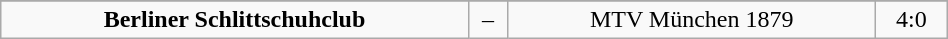<table class="wikitable" width="50%">
<tr class="hintergrundfarbe5">
</tr>
<tr align="center">
<td><strong>Berliner Schlittschuhclub</strong></td>
<td>–</td>
<td>MTV München 1879</td>
<td>4:0</td>
</tr>
</table>
